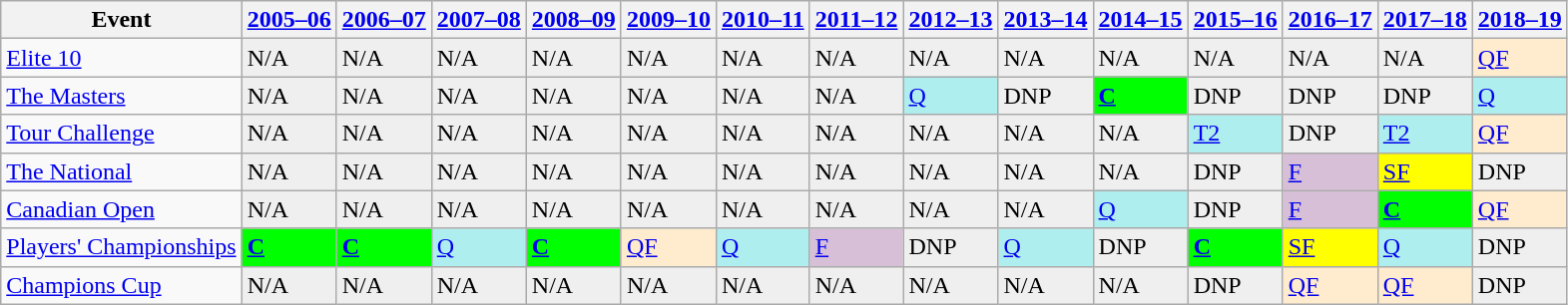<table class="wikitable" border="1">
<tr>
<th>Event</th>
<th><a href='#'>2005–06</a></th>
<th><a href='#'>2006–07</a></th>
<th><a href='#'>2007–08</a></th>
<th><a href='#'>2008–09</a></th>
<th><a href='#'>2009–10</a></th>
<th><a href='#'>2010–11</a></th>
<th><a href='#'>2011–12</a></th>
<th><a href='#'>2012–13</a></th>
<th><a href='#'>2013–14</a></th>
<th><a href='#'>2014–15</a></th>
<th><a href='#'>2015–16</a></th>
<th><a href='#'>2016–17</a></th>
<th><a href='#'>2017–18</a></th>
<th><a href='#'>2018–19</a></th>
</tr>
<tr>
<td><a href='#'>Elite 10</a></td>
<td style="background:#EFEFEF;">N/A</td>
<td style="background:#EFEFEF;">N/A</td>
<td style="background:#EFEFEF;">N/A</td>
<td style="background:#EFEFEF;">N/A</td>
<td style="background:#EFEFEF;">N/A</td>
<td style="background:#EFEFEF;">N/A</td>
<td style="background:#EFEFEF;">N/A</td>
<td style="background:#EFEFEF;">N/A</td>
<td style="background:#EFEFEF;">N/A</td>
<td style="background:#EFEFEF;">N/A</td>
<td style="background:#EFEFEF;">N/A</td>
<td style="background:#EFEFEF;">N/A</td>
<td style="background:#EFEFEF;">N/A</td>
<td style="background:#ffebcd;"><a href='#'>QF</a></td>
</tr>
<tr>
<td><a href='#'>The Masters</a></td>
<td style="background:#EFEFEF;">N/A</td>
<td style="background:#EFEFEF;">N/A</td>
<td style="background:#EFEFEF;">N/A</td>
<td style="background:#EFEFEF;">N/A</td>
<td style="background:#EFEFEF;">N/A</td>
<td style="background:#EFEFEF;">N/A</td>
<td style="background:#EFEFEF;">N/A</td>
<td style="background:#afeeee;"><a href='#'>Q</a></td>
<td style="background:#EFEFEF;">DNP</td>
<td style="background:#00ff00;"><strong><a href='#'>C</a></strong></td>
<td style="background:#EFEFEF;">DNP</td>
<td style="background:#EFEFEF;">DNP</td>
<td style="background:#EFEFEF;">DNP</td>
<td style="background:#afeeee;"><a href='#'>Q</a></td>
</tr>
<tr>
<td><a href='#'>Tour Challenge</a></td>
<td style="background:#EFEFEF;">N/A</td>
<td style="background:#EFEFEF;">N/A</td>
<td style="background:#EFEFEF;">N/A</td>
<td style="background:#EFEFEF;">N/A</td>
<td style="background:#EFEFEF;">N/A</td>
<td style="background:#EFEFEF;">N/A</td>
<td style="background:#EFEFEF;">N/A</td>
<td style="background:#EFEFEF;">N/A</td>
<td style="background:#EFEFEF;">N/A</td>
<td style="background:#EFEFEF;">N/A</td>
<td style="background:#afeeee;"><a href='#'>T2</a></td>
<td style="background:#EFEFEF;">DNP</td>
<td style="background:#afeeee;"><a href='#'>T2</a></td>
<td style="background:#ffebcd;"><a href='#'>QF</a></td>
</tr>
<tr>
<td><a href='#'>The National</a></td>
<td style="background:#EFEFEF;">N/A</td>
<td style="background:#EFEFEF;">N/A</td>
<td style="background:#EFEFEF;">N/A</td>
<td style="background:#EFEFEF;">N/A</td>
<td style="background:#EFEFEF;">N/A</td>
<td style="background:#EFEFEF;">N/A</td>
<td style="background:#EFEFEF;">N/A</td>
<td style="background:#EFEFEF;">N/A</td>
<td style="background:#EFEFEF;">N/A</td>
<td style="background:#EFEFEF;">N/A</td>
<td style="background:#EFEFEF;">DNP</td>
<td style="background:#D8BFD8;"><a href='#'>F</a></td>
<td style="background:yellow;"><a href='#'>SF</a></td>
<td style="background:#EFEFEF;">DNP</td>
</tr>
<tr>
<td><a href='#'>Canadian Open</a></td>
<td style="background:#EFEFEF;">N/A</td>
<td style="background:#EFEFEF;">N/A</td>
<td style="background:#EFEFEF;">N/A</td>
<td style="background:#EFEFEF;">N/A</td>
<td style="background:#EFEFEF;">N/A</td>
<td style="background:#EFEFEF;">N/A</td>
<td style="background:#EFEFEF;">N/A</td>
<td style="background:#EFEFEF;">N/A</td>
<td style="background:#EFEFEF;">N/A</td>
<td style="background:#afeeee;"><a href='#'>Q</a></td>
<td style="background:#EFEFEF;">DNP</td>
<td style="background:thistle;"><a href='#'>F</a></td>
<td style="background:#00ff00;"><strong><a href='#'>C</a></strong></td>
<td style="background:#ffebcd;"><a href='#'>QF</a></td>
</tr>
<tr>
<td><a href='#'>Players' Championships</a></td>
<td style="background:#00ff00;"><strong><a href='#'>C</a></strong></td>
<td style="background:#00ff00;"><strong><a href='#'>C</a></strong></td>
<td style="background:#afeeee;"><a href='#'>Q</a></td>
<td style="background:#00ff00;"><strong><a href='#'>C</a></strong></td>
<td style="background:#ffebcd;"><a href='#'>QF</a></td>
<td style="background:#afeeee;"><a href='#'>Q</a></td>
<td style="background:#D8BFD8;"><a href='#'>F</a></td>
<td style="background:#EFEFEF;">DNP</td>
<td style="background:#afeeee;"><a href='#'>Q</a></td>
<td style="background:#EFEFEF;">DNP</td>
<td style="background:#00ff00;"><strong><a href='#'>C</a></strong></td>
<td style="background:yellow;"><a href='#'>SF</a></td>
<td style="background:#afeeee;"><a href='#'>Q</a></td>
<td style="background:#EFEFEF;">DNP</td>
</tr>
<tr>
<td><a href='#'>Champions Cup</a></td>
<td style="background:#EFEFEF;">N/A</td>
<td style="background:#EFEFEF;">N/A</td>
<td style="background:#EFEFEF;">N/A</td>
<td style="background:#EFEFEF;">N/A</td>
<td style="background:#EFEFEF;">N/A</td>
<td style="background:#EFEFEF;">N/A</td>
<td style="background:#EFEFEF;">N/A</td>
<td style="background:#EFEFEF;">N/A</td>
<td style="background:#EFEFEF;">N/A</td>
<td style="background:#EFEFEF;">N/A</td>
<td style="background:#EFEFEF;">DNP</td>
<td style="background:#ffebcd;"><a href='#'>QF</a></td>
<td style="background:#ffebcd;"><a href='#'>QF</a></td>
<td style="background:#EFEFEF;">DNP</td>
</tr>
</table>
